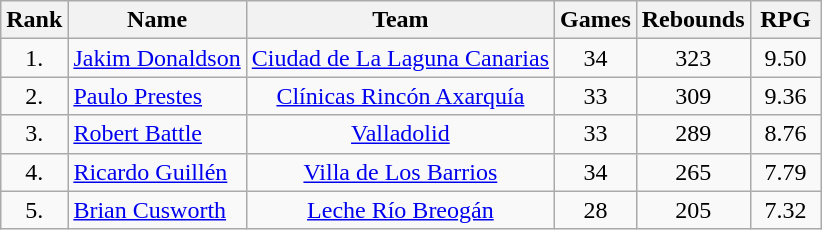<table class="wikitable" style="text-align: center;">
<tr>
<th>Rank</th>
<th>Name</th>
<th>Team</th>
<th>Games</th>
<th>Rebounds</th>
<th width=40>RPG</th>
</tr>
<tr>
<td>1.</td>
<td align="left"> <a href='#'>Jakim Donaldson</a></td>
<td><a href='#'>Ciudad de La Laguna Canarias</a></td>
<td>34</td>
<td>323</td>
<td>9.50</td>
</tr>
<tr>
<td>2.</td>
<td align="left"> <a href='#'>Paulo Prestes</a></td>
<td><a href='#'>Clínicas Rincón Axarquía</a></td>
<td>33</td>
<td>309</td>
<td>9.36</td>
</tr>
<tr>
<td>3.</td>
<td align="left"> <a href='#'>Robert Battle</a></td>
<td><a href='#'>Valladolid</a></td>
<td>33</td>
<td>289</td>
<td>8.76</td>
</tr>
<tr>
<td>4.</td>
<td align="left"> <a href='#'>Ricardo Guillén</a></td>
<td><a href='#'>Villa de Los Barrios</a></td>
<td>34</td>
<td>265</td>
<td>7.79</td>
</tr>
<tr>
<td>5.</td>
<td align="left"> <a href='#'>Brian Cusworth</a></td>
<td><a href='#'>Leche Río Breogán</a></td>
<td>28</td>
<td>205</td>
<td>7.32</td>
</tr>
</table>
